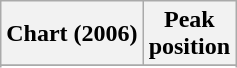<table class="wikitable sortable plainrowheaders">
<tr>
<th scope="col">Chart (2006)</th>
<th scope="col">Peak<br>position</th>
</tr>
<tr>
</tr>
<tr>
</tr>
<tr>
</tr>
<tr>
</tr>
<tr>
</tr>
<tr>
</tr>
<tr>
</tr>
<tr>
</tr>
<tr>
</tr>
<tr>
</tr>
<tr>
</tr>
</table>
